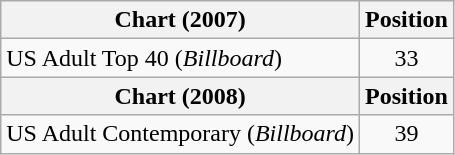<table class="wikitable ">
<tr>
<th>Chart (2007)</th>
<th>Position</th>
</tr>
<tr>
<td>US Adult Top 40 (<em>Billboard</em>)</td>
<td style="text-align:center;">33</td>
</tr>
<tr>
<th>Chart (2008)</th>
<th>Position</th>
</tr>
<tr>
<td>US Adult Contemporary (<em>Billboard</em>)</td>
<td style="text-align:center;">39</td>
</tr>
</table>
